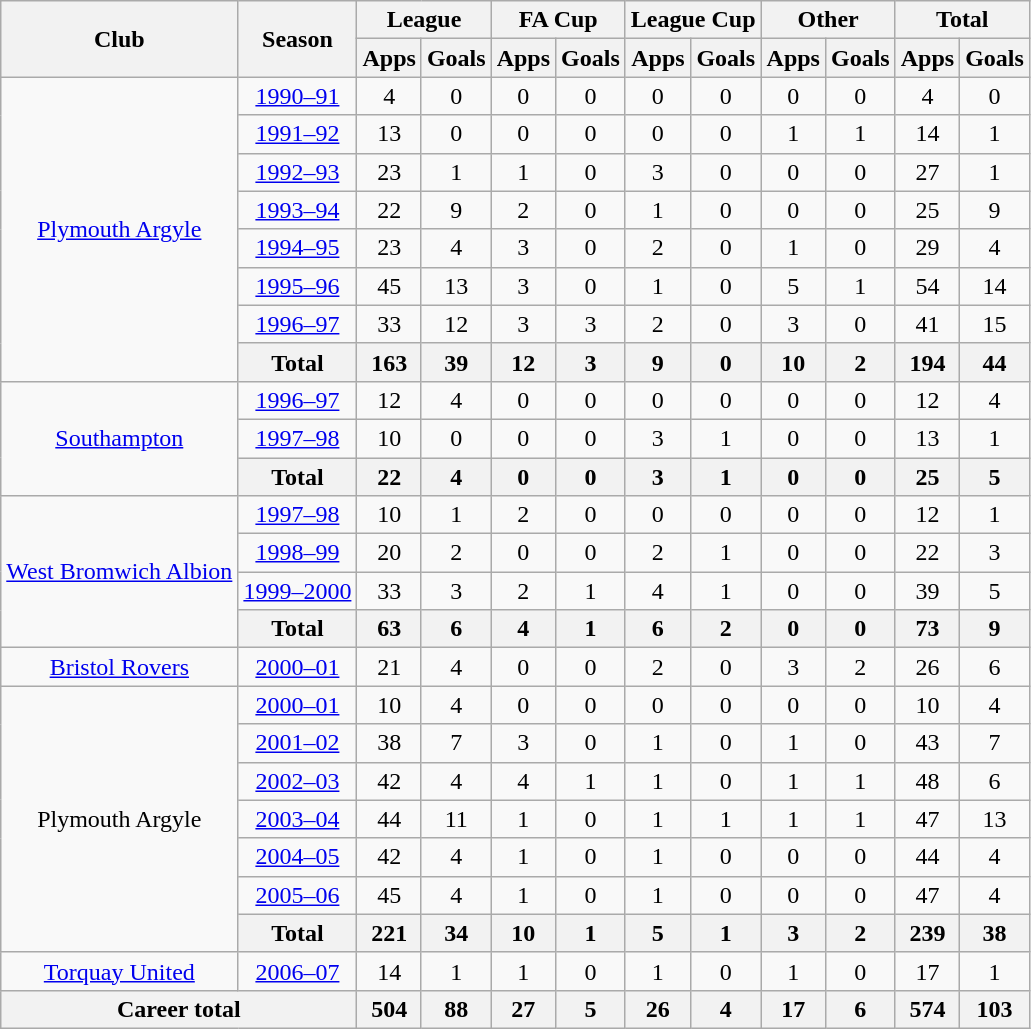<table class="wikitable" style="text-align:center">
<tr>
<th rowspan="2">Club</th>
<th rowspan="2">Season</th>
<th colspan="2">League</th>
<th colspan="2">FA Cup</th>
<th colspan="2">League Cup</th>
<th colspan="2">Other</th>
<th colspan="2">Total</th>
</tr>
<tr>
<th>Apps</th>
<th>Goals</th>
<th>Apps</th>
<th>Goals</th>
<th>Apps</th>
<th>Goals</th>
<th>Apps</th>
<th>Goals</th>
<th>Apps</th>
<th>Goals</th>
</tr>
<tr>
<td rowspan="8"><a href='#'>Plymouth Argyle</a></td>
<td><a href='#'>1990–91</a></td>
<td>4</td>
<td>0</td>
<td>0</td>
<td>0</td>
<td>0</td>
<td>0</td>
<td>0</td>
<td>0</td>
<td>4</td>
<td>0</td>
</tr>
<tr>
<td><a href='#'>1991–92</a></td>
<td>13</td>
<td>0</td>
<td>0</td>
<td>0</td>
<td>0</td>
<td>0</td>
<td>1</td>
<td>1</td>
<td>14</td>
<td>1</td>
</tr>
<tr>
<td><a href='#'>1992–93</a></td>
<td>23</td>
<td>1</td>
<td>1</td>
<td>0</td>
<td>3</td>
<td>0</td>
<td>0</td>
<td>0</td>
<td>27</td>
<td>1</td>
</tr>
<tr>
<td><a href='#'>1993–94</a></td>
<td>22</td>
<td>9</td>
<td>2</td>
<td>0</td>
<td>1</td>
<td>0</td>
<td>0</td>
<td>0</td>
<td>25</td>
<td>9</td>
</tr>
<tr>
<td><a href='#'>1994–95</a></td>
<td>23</td>
<td>4</td>
<td>3</td>
<td>0</td>
<td>2</td>
<td>0</td>
<td>1</td>
<td>0</td>
<td>29</td>
<td>4</td>
</tr>
<tr>
<td><a href='#'>1995–96</a></td>
<td>45</td>
<td>13</td>
<td>3</td>
<td>0</td>
<td>1</td>
<td>0</td>
<td>5</td>
<td>1</td>
<td>54</td>
<td>14</td>
</tr>
<tr>
<td><a href='#'>1996–97</a></td>
<td>33</td>
<td>12</td>
<td>3</td>
<td>3</td>
<td>2</td>
<td>0</td>
<td>3</td>
<td>0</td>
<td>41</td>
<td>15</td>
</tr>
<tr>
<th>Total</th>
<th>163</th>
<th>39</th>
<th>12</th>
<th>3</th>
<th>9</th>
<th>0</th>
<th>10</th>
<th>2</th>
<th>194</th>
<th>44</th>
</tr>
<tr>
<td rowspan="3"><a href='#'>Southampton</a></td>
<td><a href='#'>1996–97</a></td>
<td>12</td>
<td>4</td>
<td>0</td>
<td>0</td>
<td>0</td>
<td>0</td>
<td>0</td>
<td>0</td>
<td>12</td>
<td>4</td>
</tr>
<tr>
<td><a href='#'>1997–98</a></td>
<td>10</td>
<td>0</td>
<td>0</td>
<td>0</td>
<td>3</td>
<td>1</td>
<td>0</td>
<td>0</td>
<td>13</td>
<td>1</td>
</tr>
<tr>
<th>Total</th>
<th>22</th>
<th>4</th>
<th>0</th>
<th>0</th>
<th>3</th>
<th>1</th>
<th>0</th>
<th>0</th>
<th>25</th>
<th>5</th>
</tr>
<tr>
<td rowspan="4"><a href='#'>West Bromwich Albion</a></td>
<td><a href='#'>1997–98</a></td>
<td>10</td>
<td>1</td>
<td>2</td>
<td>0</td>
<td>0</td>
<td>0</td>
<td>0</td>
<td>0</td>
<td>12</td>
<td>1</td>
</tr>
<tr>
<td><a href='#'>1998–99</a></td>
<td>20</td>
<td>2</td>
<td>0</td>
<td>0</td>
<td>2</td>
<td>1</td>
<td>0</td>
<td>0</td>
<td>22</td>
<td>3</td>
</tr>
<tr>
<td><a href='#'>1999–2000</a></td>
<td>33</td>
<td>3</td>
<td>2</td>
<td>1</td>
<td>4</td>
<td>1</td>
<td>0</td>
<td>0</td>
<td>39</td>
<td>5</td>
</tr>
<tr>
<th>Total</th>
<th>63</th>
<th>6</th>
<th>4</th>
<th>1</th>
<th>6</th>
<th>2</th>
<th>0</th>
<th>0</th>
<th>73</th>
<th>9</th>
</tr>
<tr>
<td><a href='#'>Bristol Rovers</a></td>
<td><a href='#'>2000–01</a></td>
<td>21</td>
<td>4</td>
<td>0</td>
<td>0</td>
<td>2</td>
<td>0</td>
<td>3</td>
<td>2</td>
<td>26</td>
<td>6</td>
</tr>
<tr>
<td rowspan="7">Plymouth Argyle</td>
<td><a href='#'>2000–01</a></td>
<td>10</td>
<td>4</td>
<td>0</td>
<td>0</td>
<td>0</td>
<td>0</td>
<td>0</td>
<td>0</td>
<td>10</td>
<td>4</td>
</tr>
<tr>
<td><a href='#'>2001–02</a></td>
<td>38</td>
<td>7</td>
<td>3</td>
<td>0</td>
<td>1</td>
<td>0</td>
<td>1</td>
<td>0</td>
<td>43</td>
<td>7</td>
</tr>
<tr>
<td><a href='#'>2002–03</a></td>
<td>42</td>
<td>4</td>
<td>4</td>
<td>1</td>
<td>1</td>
<td>0</td>
<td>1</td>
<td>1</td>
<td>48</td>
<td>6</td>
</tr>
<tr>
<td><a href='#'>2003–04</a></td>
<td>44</td>
<td>11</td>
<td>1</td>
<td>0</td>
<td>1</td>
<td>1</td>
<td>1</td>
<td>1</td>
<td>47</td>
<td>13</td>
</tr>
<tr>
<td><a href='#'>2004–05</a></td>
<td>42</td>
<td>4</td>
<td>1</td>
<td>0</td>
<td>1</td>
<td>0</td>
<td>0</td>
<td>0</td>
<td>44</td>
<td>4</td>
</tr>
<tr>
<td><a href='#'>2005–06</a></td>
<td>45</td>
<td>4</td>
<td>1</td>
<td>0</td>
<td>1</td>
<td>0</td>
<td>0</td>
<td>0</td>
<td>47</td>
<td>4</td>
</tr>
<tr>
<th>Total</th>
<th>221</th>
<th>34</th>
<th>10</th>
<th>1</th>
<th>5</th>
<th>1</th>
<th>3</th>
<th>2</th>
<th>239</th>
<th>38</th>
</tr>
<tr>
<td><a href='#'>Torquay United</a></td>
<td><a href='#'>2006–07</a></td>
<td>14</td>
<td>1</td>
<td>1</td>
<td>0</td>
<td>1</td>
<td>0</td>
<td>1</td>
<td>0</td>
<td>17</td>
<td>1</td>
</tr>
<tr>
<th colspan="2">Career total</th>
<th>504</th>
<th>88</th>
<th>27</th>
<th>5</th>
<th>26</th>
<th>4</th>
<th>17</th>
<th>6</th>
<th>574</th>
<th>103</th>
</tr>
</table>
